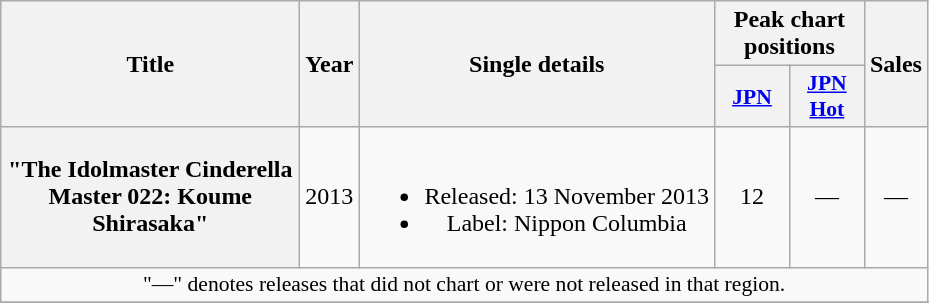<table class="wikitable plainrowheaders" style="text-align:center;">
<tr>
<th scope="col" rowspan="2" style="width:12em;">Title</th>
<th scope="col" rowspan="2">Year</th>
<th scope="col" rowspan="2">Single details</th>
<th scope="col" colspan="2">Peak chart positions</th>
<th scope="col" rowspan="2">Sales</th>
</tr>
<tr>
<th scope="col" style="width:3em;font-size:90%;"><a href='#'>JPN</a></th>
<th scope="col" style="width:3em;font-size:90%;"><a href='#'>JPN<br>Hot</a></th>
</tr>
<tr>
<th scope="row">"The Idolmaster Cinderella Master 022: Koume Shirasaka"</th>
<td>2013</td>
<td><br><ul><li>Released: 13 November 2013</li><li>Label: Nippon Columbia</li></ul></td>
<td>12</td>
<td>—</td>
<td>—</td>
</tr>
<tr>
<td colspan="6" style="font-size:90%;">"—" denotes releases that did not chart or were not released in that region.</td>
</tr>
<tr>
</tr>
</table>
